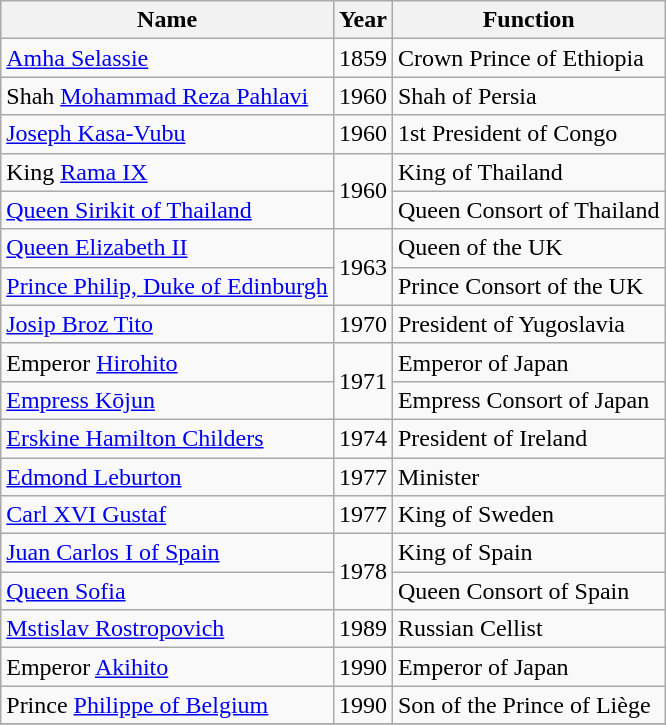<table class="wikitable sortable">
<tr>
<th>Name</th>
<th>Year</th>
<th>Function</th>
</tr>
<tr>
<td><a href='#'>Amha Selassie</a></td>
<td>1859</td>
<td>Crown Prince of Ethiopia</td>
</tr>
<tr>
<td>Shah <a href='#'>Mohammad Reza Pahlavi</a></td>
<td>1960</td>
<td>Shah of Persia</td>
</tr>
<tr>
<td><a href='#'>Joseph Kasa-Vubu</a></td>
<td>1960</td>
<td>1st President of Congo</td>
</tr>
<tr>
<td>King <a href='#'>Rama IX</a></td>
<td rowspan="2">1960</td>
<td>King of Thailand</td>
</tr>
<tr>
<td><a href='#'>Queen Sirikit of Thailand</a></td>
<td>Queen Consort of Thailand</td>
</tr>
<tr>
<td><a href='#'>Queen Elizabeth II</a></td>
<td rowspan="2">1963</td>
<td>Queen of the UK</td>
</tr>
<tr>
<td><a href='#'>Prince Philip, Duke of Edinburgh</a></td>
<td>Prince Consort of the UK</td>
</tr>
<tr>
<td><a href='#'>Josip Broz Tito</a></td>
<td>1970</td>
<td>President of Yugoslavia</td>
</tr>
<tr>
<td>Emperor <a href='#'>Hirohito</a></td>
<td rowspan="2">1971</td>
<td>Emperor of Japan</td>
</tr>
<tr>
<td><a href='#'>Empress Kōjun</a></td>
<td>Empress Consort of Japan</td>
</tr>
<tr>
<td><a href='#'>Erskine Hamilton Childers</a></td>
<td>1974</td>
<td>President of Ireland</td>
</tr>
<tr>
<td><a href='#'>Edmond Leburton</a></td>
<td>1977</td>
<td>Minister</td>
</tr>
<tr>
<td><a href='#'>Carl XVI Gustaf</a></td>
<td>1977</td>
<td>King of Sweden</td>
</tr>
<tr>
<td><a href='#'>Juan Carlos I of Spain</a></td>
<td rowspan="2">1978</td>
<td>King of Spain</td>
</tr>
<tr>
<td><a href='#'>Queen Sofia</a></td>
<td>Queen Consort of Spain</td>
</tr>
<tr>
<td><a href='#'>Mstislav Rostropovich</a></td>
<td>1989</td>
<td>Russian Cellist</td>
</tr>
<tr>
<td>Emperor <a href='#'>Akihito</a></td>
<td>1990</td>
<td>Emperor of Japan</td>
</tr>
<tr>
<td>Prince <a href='#'>Philippe of Belgium</a></td>
<td>1990</td>
<td>Son of the Prince of Liège</td>
</tr>
<tr>
</tr>
</table>
